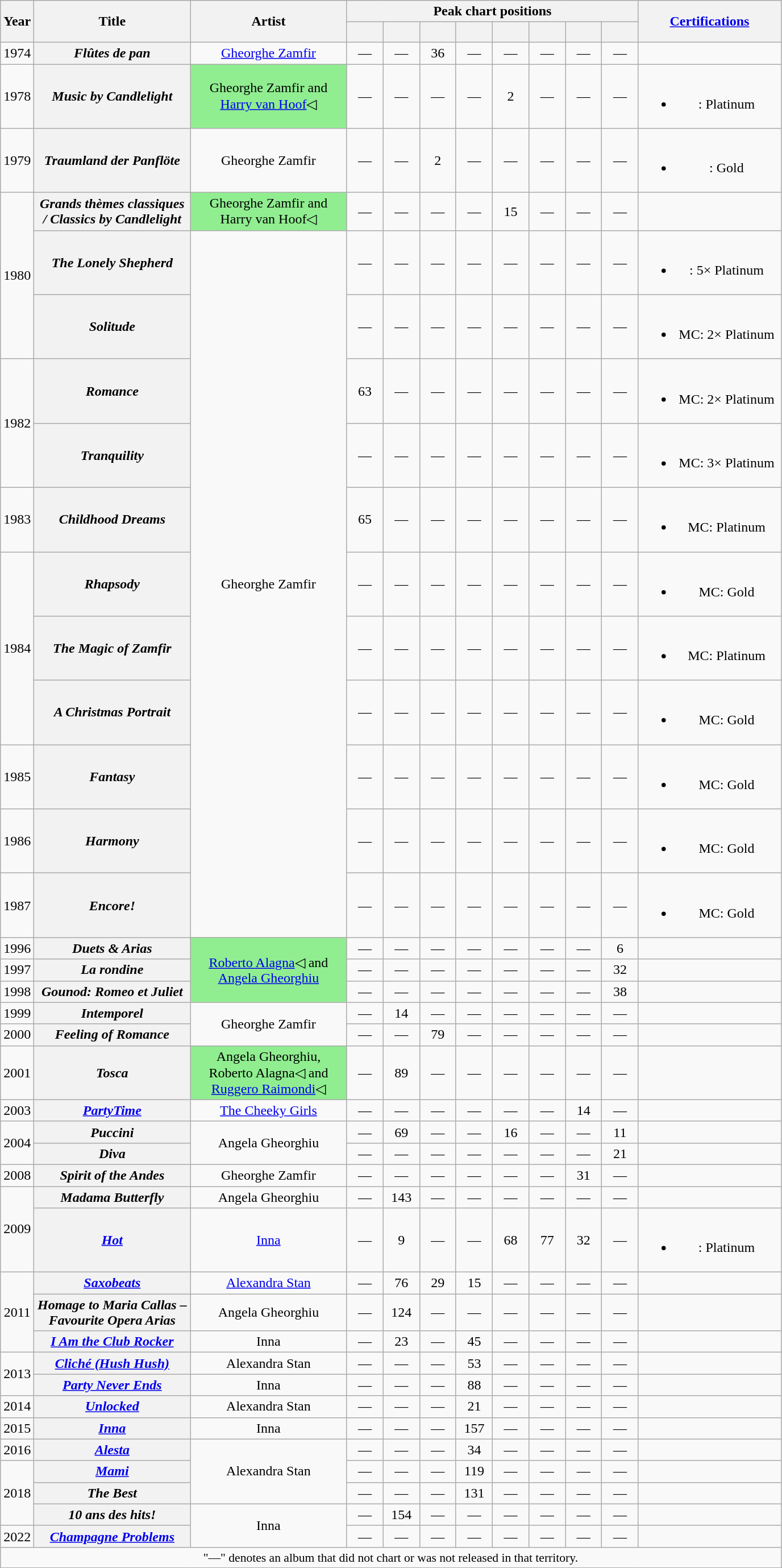<table class="wikitable plainrowheaders" style="text-align:center;">
<tr>
<th scope="col" rowspan="2" style="width:1em;">Year</th>
<th scope="col" rowspan="2" style="width:11em;">Title</th>
<th scope="col" rowspan="2" style="width:11em;">Artist</th>
<th scope="col" colspan="8">Peak chart positions</th>
<th scope="col" rowspan="2" style="width:10em;"><a href='#'>Certifications</a></th>
</tr>
<tr>
<th scope="col" style="width:2.5em;font-size:90%;"><a href='#'></a><br></th>
<th scope="col" style="width:2.5em;font-size:90%;"><a href='#'></a><br></th>
<th scope="col" style="width:2.5em;font-size:90%;"><a href='#'></a><br></th>
<th scope="col" style="width:2.5em;font-size:90%;"><a href='#'></a><br></th>
<th scope="col" style="width:2.5em;font-size:90%;"><a href='#'></a><br></th>
<th scope="col" style="width:2.5em;font-size:90%;"><a href='#'></a><br></th>
<th scope="col" style="width:2.5em;font-size:90%;"><a href='#'></a><br></th>
<th scope="col" style="width:2.5em;font-size:90%;"><a href='#'></a><br></th>
</tr>
<tr>
<td>1974</td>
<th scope="row"><em>Flûtes de pan</em></th>
<td rowspan="1"><a href='#'>Gheorghe Zamfir</a></td>
<td>—</td>
<td>—</td>
<td>36</td>
<td>—</td>
<td>—</td>
<td>—</td>
<td>—</td>
<td>—</td>
<td></td>
</tr>
<tr>
<td>1978</td>
<th scope="row"><em>Music by Candlelight</em></th>
<td rowspan="1" bgcolor="lightgreen">Gheorghe Zamfir and <a href='#'>Harry van Hoof</a>◁</td>
<td>—</td>
<td>—</td>
<td>—</td>
<td>—</td>
<td>2</td>
<td>—</td>
<td>—</td>
<td>—</td>
<td><br><ul><li><a href='#'></a>: Platinum</li></ul></td>
</tr>
<tr>
<td>1979</td>
<th scope="row"><em>Traumland der Panflöte</em></th>
<td rowspan="1">Gheorghe Zamfir</td>
<td>—</td>
<td>—</td>
<td>2</td>
<td>—</td>
<td>—</td>
<td>—</td>
<td>—</td>
<td>—</td>
<td><br><ul><li><a href='#'></a>: Gold</li></ul></td>
</tr>
<tr>
<td rowspan="3">1980</td>
<th scope="row"><em>Grands thèmes classiques / Classics by Candlelight</em></th>
<td rowspan="1" bgcolor="lightgreen">Gheorghe Zamfir and Harry van Hoof◁</td>
<td>—</td>
<td>—</td>
<td>—</td>
<td>—</td>
<td>15</td>
<td>—</td>
<td>—</td>
<td>—</td>
<td></td>
</tr>
<tr>
<th scope="row"><em>The Lonely Shepherd</em></th>
<td rowspan="11">Gheorghe Zamfir</td>
<td>—</td>
<td>—</td>
<td>—</td>
<td>—</td>
<td>—</td>
<td>—</td>
<td>—</td>
<td>—</td>
<td><br><ul><li><a href='#'></a>: 5× Platinum</li></ul></td>
</tr>
<tr>
<th scope="row"><em>Solitude</em></th>
<td>—</td>
<td>—</td>
<td>—</td>
<td>—</td>
<td>—</td>
<td>—</td>
<td>—</td>
<td>—</td>
<td><br><ul><li>MC: 2× Platinum</li></ul></td>
</tr>
<tr>
<td rowspan="2">1982</td>
<th scope="row"><em>Romance</em></th>
<td>63</td>
<td>—</td>
<td>—</td>
<td>—</td>
<td>—</td>
<td>—</td>
<td>—</td>
<td>—</td>
<td><br><ul><li>MC: 2× Platinum</li></ul></td>
</tr>
<tr>
<th scope="row"><em>Tranquility</em></th>
<td>—</td>
<td>—</td>
<td>—</td>
<td>—</td>
<td>—</td>
<td>—</td>
<td>—</td>
<td>—</td>
<td><br><ul><li>MC: 3× Platinum</li></ul></td>
</tr>
<tr>
<td rowspan="1">1983</td>
<th scope="row"><em>Childhood Dreams</em></th>
<td>65</td>
<td>—</td>
<td>—</td>
<td>—</td>
<td>—</td>
<td>—</td>
<td>—</td>
<td>—</td>
<td><br><ul><li>MC: Platinum</li></ul></td>
</tr>
<tr>
<td rowspan="3">1984</td>
<th scope="row"><em>Rhapsody</em></th>
<td>—</td>
<td>—</td>
<td>—</td>
<td>—</td>
<td>—</td>
<td>—</td>
<td>—</td>
<td>—</td>
<td><br><ul><li>MC: Gold</li></ul></td>
</tr>
<tr>
<th scope="row"><em>The Magic of Zamfir</em></th>
<td>—</td>
<td>—</td>
<td>—</td>
<td>—</td>
<td>—</td>
<td>—</td>
<td>—</td>
<td>—</td>
<td><br><ul><li>MC: Platinum</li></ul></td>
</tr>
<tr>
<th scope="row"><em>A Christmas Portrait</em></th>
<td>—</td>
<td>—</td>
<td>—</td>
<td>—</td>
<td>—</td>
<td>—</td>
<td>—</td>
<td>—</td>
<td><br><ul><li>MC: Gold</li></ul></td>
</tr>
<tr>
<td rowspan="1">1985</td>
<th scope="row"><em>Fantasy</em></th>
<td>—</td>
<td>—</td>
<td>—</td>
<td>—</td>
<td>—</td>
<td>—</td>
<td>—</td>
<td>—</td>
<td><br><ul><li>MC: Gold</li></ul></td>
</tr>
<tr>
<td rowspan="1">1986</td>
<th scope="row"><em>Harmony</em></th>
<td>—</td>
<td>—</td>
<td>—</td>
<td>—</td>
<td>—</td>
<td>—</td>
<td>—</td>
<td>—</td>
<td><br><ul><li>MC: Gold</li></ul></td>
</tr>
<tr>
<td rowspan="1">1987</td>
<th scope="row"><em>Encore!</em></th>
<td>—</td>
<td>—</td>
<td>—</td>
<td>—</td>
<td>—</td>
<td>—</td>
<td>—</td>
<td>—</td>
<td><br><ul><li>MC: Gold</li></ul></td>
</tr>
<tr>
<td>1996</td>
<th scope="row"><em>Duets & Arias</em></th>
<td rowspan="3" bgcolor="lightgreen"><a href='#'>Roberto Alagna</a>◁ and <a href='#'>Angela Gheorghiu</a></td>
<td>—</td>
<td>—</td>
<td>—</td>
<td>—</td>
<td>—</td>
<td>—</td>
<td>—</td>
<td>6</td>
<td></td>
</tr>
<tr>
<td>1997</td>
<th scope="row"><em>La rondine</em></th>
<td>—</td>
<td>—</td>
<td>—</td>
<td>—</td>
<td>—</td>
<td>—</td>
<td>—</td>
<td>32</td>
<td></td>
</tr>
<tr>
<td>1998</td>
<th scope="row"><em>Gounod: Romeo et Juliet</em></th>
<td>—</td>
<td>—</td>
<td>—</td>
<td>—</td>
<td>—</td>
<td>—</td>
<td>—</td>
<td>38</td>
<td></td>
</tr>
<tr>
<td>1999</td>
<th scope="row"><em>Intemporel</em></th>
<td rowspan="2">Gheorghe Zamfir</td>
<td>—</td>
<td>14</td>
<td>—</td>
<td>—</td>
<td>—</td>
<td>—</td>
<td>—</td>
<td>—</td>
<td></td>
</tr>
<tr>
<td>2000</td>
<th scope="row"><em>Feeling of Romance</em></th>
<td>—</td>
<td>—</td>
<td>79</td>
<td>—</td>
<td>—</td>
<td>—</td>
<td>—</td>
<td>—</td>
<td></td>
</tr>
<tr>
<td>2001</td>
<th scope="row"><em>Tosca</em></th>
<td bgcolor="lightgreen">Angela Gheorghiu, Roberto Alagna◁ and <a href='#'>Ruggero Raimondi</a>◁</td>
<td>—</td>
<td>89</td>
<td>—</td>
<td>—</td>
<td>—</td>
<td>—</td>
<td>—</td>
<td>—</td>
<td></td>
</tr>
<tr>
<td>2003</td>
<th scope="row"><em><a href='#'>PartyTime</a></em></th>
<td><a href='#'>The Cheeky Girls</a></td>
<td>—</td>
<td>—</td>
<td>—</td>
<td>—</td>
<td>—</td>
<td>—</td>
<td>14</td>
<td>—</td>
<td></td>
</tr>
<tr>
<td rowspan="2">2004</td>
<th scope="row"><em>Puccini</em></th>
<td rowspan="2">Angela Gheorghiu</td>
<td>—</td>
<td>69</td>
<td>—</td>
<td>—</td>
<td>16</td>
<td>—</td>
<td>—</td>
<td>11</td>
<td></td>
</tr>
<tr>
<th scope="row"><em>Diva</em></th>
<td>—</td>
<td>—</td>
<td>—</td>
<td>—</td>
<td>—</td>
<td>—</td>
<td>—</td>
<td>21</td>
<td></td>
</tr>
<tr>
<td rowspan="1">2008</td>
<th scope="row"><em>Spirit of the Andes</em></th>
<td>Gheorghe Zamfir</td>
<td>—</td>
<td>—</td>
<td>—</td>
<td>—</td>
<td>—</td>
<td>—</td>
<td>31</td>
<td>—</td>
<td></td>
</tr>
<tr>
<td rowspan="2">2009</td>
<th scope="row"><em>Madama Butterfly</em></th>
<td rowspan="1">Angela Gheorghiu</td>
<td>—</td>
<td>143</td>
<td>—</td>
<td>—</td>
<td>—</td>
<td>—</td>
<td>—</td>
<td>—</td>
<td></td>
</tr>
<tr>
<th scope="row"><em><a href='#'>Hot</a></em></th>
<td><a href='#'>Inna</a></td>
<td>—</td>
<td>9</td>
<td>—</td>
<td>—</td>
<td>68</td>
<td>77</td>
<td>32</td>
<td>—</td>
<td><br><ul><li><a href='#'></a>: Platinum</li></ul></td>
</tr>
<tr>
<td rowspan="3">2011</td>
<th scope="row"><em><a href='#'>Saxobeats</a></em></th>
<td><a href='#'>Alexandra Stan</a></td>
<td>—</td>
<td>76</td>
<td>29</td>
<td>15</td>
<td>—</td>
<td>—</td>
<td>—</td>
<td>—</td>
<td></td>
</tr>
<tr>
<th scope="row"><em>Homage to Maria Callas – Favourite Opera Arias</em></th>
<td>Angela Gheorghiu</td>
<td>—</td>
<td>124</td>
<td>—</td>
<td>—</td>
<td>—</td>
<td>—</td>
<td>—</td>
<td>—</td>
<td></td>
</tr>
<tr>
<th scope="row"><em><a href='#'>I Am the Club Rocker</a></em></th>
<td>Inna</td>
<td>—</td>
<td>23</td>
<td>—</td>
<td>45</td>
<td>—</td>
<td>—</td>
<td>—</td>
<td>—</td>
<td></td>
</tr>
<tr>
<td rowspan="2">2013</td>
<th scope="row"><em><a href='#'>Cliché (Hush Hush)</a></em></th>
<td>Alexandra Stan</td>
<td>—</td>
<td>—</td>
<td>—</td>
<td>53</td>
<td>—</td>
<td>—</td>
<td>—</td>
<td>—</td>
<td></td>
</tr>
<tr>
<th scope="row"><em><a href='#'>Party Never Ends</a></em></th>
<td>Inna</td>
<td>—</td>
<td>—</td>
<td>—</td>
<td>88</td>
<td>—</td>
<td>—</td>
<td>—</td>
<td>—</td>
<td></td>
</tr>
<tr>
<td>2014</td>
<th scope="row"><em><a href='#'>Unlocked</a></em></th>
<td>Alexandra Stan</td>
<td>—</td>
<td>—</td>
<td>—</td>
<td>21</td>
<td>—</td>
<td>—</td>
<td>—</td>
<td>—</td>
<td></td>
</tr>
<tr>
<td>2015</td>
<th scope="row"><em><a href='#'>Inna</a></em></th>
<td>Inna</td>
<td>—</td>
<td>—</td>
<td>—</td>
<td>157</td>
<td>—</td>
<td>—</td>
<td>—</td>
<td>—</td>
<td></td>
</tr>
<tr>
<td>2016</td>
<th scope="row"><em><a href='#'>Alesta</a></em></th>
<td rowspan="3">Alexandra Stan</td>
<td>—</td>
<td>—</td>
<td>—</td>
<td>34</td>
<td>—</td>
<td>—</td>
<td>—</td>
<td>—</td>
<td></td>
</tr>
<tr>
<td rowspan="3">2018</td>
<th scope="row"><em><a href='#'>Mami</a></em></th>
<td>—</td>
<td>—</td>
<td>—</td>
<td>119</td>
<td>—</td>
<td>—</td>
<td>—</td>
<td>—</td>
<td></td>
</tr>
<tr>
<th scope="row"><em>The Best</em></th>
<td>—</td>
<td>—</td>
<td>—</td>
<td>131</td>
<td>—</td>
<td>—</td>
<td>—</td>
<td>—</td>
<td></td>
</tr>
<tr>
<th scope="row"><em>10 ans des hits!</em></th>
<td rowspan="2">Inna</td>
<td>—</td>
<td>154</td>
<td>—</td>
<td>—</td>
<td>—</td>
<td>—</td>
<td>—</td>
<td>—</td>
<td></td>
</tr>
<tr>
<td>2022</td>
<th scope="row"><em><a href='#'>Champagne Problems</a></em></th>
<td>—</td>
<td>—</td>
<td>—</td>
<td>—</td>
<td>—</td>
<td>—</td>
<td>—</td>
<td>—</td>
<td></td>
</tr>
<tr>
<td colspan="12" style="font-size:90%">"—" denotes an album that did not chart or was not released in that territory.</td>
</tr>
</table>
